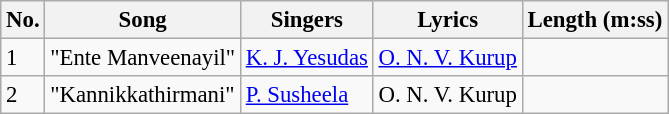<table class="wikitable" style="font-size:95%;">
<tr>
<th>No.</th>
<th>Song</th>
<th>Singers</th>
<th>Lyrics</th>
<th>Length (m:ss)</th>
</tr>
<tr>
<td>1</td>
<td>"Ente Manveenayil"</td>
<td><a href='#'>K.&nbsp;J. Yesudas</a></td>
<td><a href='#'>O.&nbsp;N.&nbsp;V. Kurup</a></td>
<td></td>
</tr>
<tr>
<td>2</td>
<td>"Kannikkathirmani"</td>
<td><a href='#'>P. Susheela</a></td>
<td>O. N. V. Kurup</td>
<td></td>
</tr>
</table>
